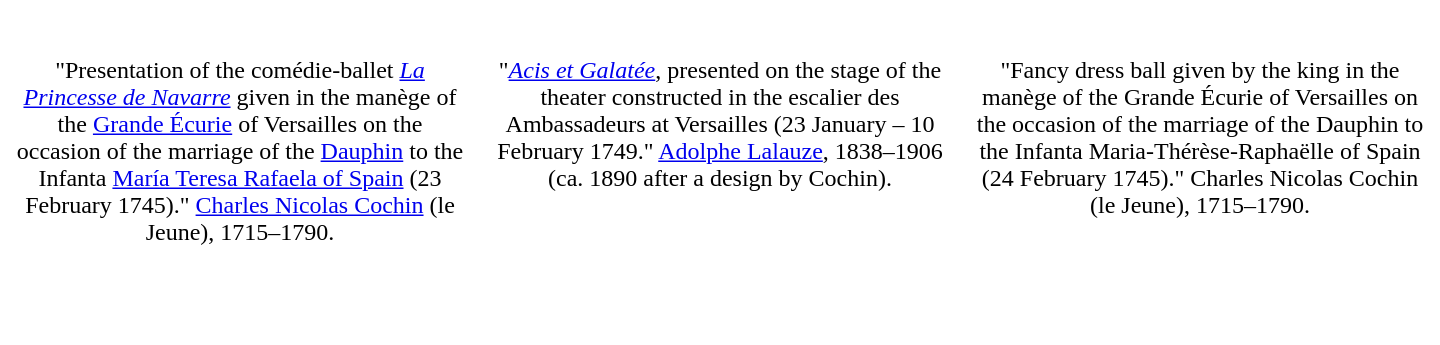<table style="background:white; color:black" border="0" height="230" align="center" valign="bottom" cellpadding=10px cellspacing=0px>
<tr align="center">
<td></td>
<td></td>
<td></td>
</tr>
<tr align="center" valign="top">
<td width="300">"Presentation of the comédie-ballet <em><a href='#'>La Princesse de Navarre</a></em> given in the manège of the <a href='#'>Grande Écurie</a> of Versailles on the occasion of the marriage of the <a href='#'>Dauphin</a> to the Infanta <a href='#'>María Teresa Rafaela of Spain</a> (23 February 1745)." <a href='#'>Charles Nicolas Cochin</a> (le Jeune), 1715–1790.</td>
<td width="300">"<em><a href='#'>Acis et Galatée</a></em>, presented on the stage of the theater constructed in the escalier des Ambassadeurs at Versailles (23 January – 10 February 1749." <a href='#'>Adolphe Lalauze</a>, 1838–1906 (ca. 1890 after a design by Cochin).</td>
<td width="300">"Fancy dress ball given by the king in the manège of the Grande Écurie of Versailles on the occasion of the marriage of the Dauphin to the Infanta Maria-Thérèse-Raphaëlle of Spain (24 February 1745)." Charles Nicolas Cochin (le Jeune), 1715–1790.</td>
</tr>
</table>
